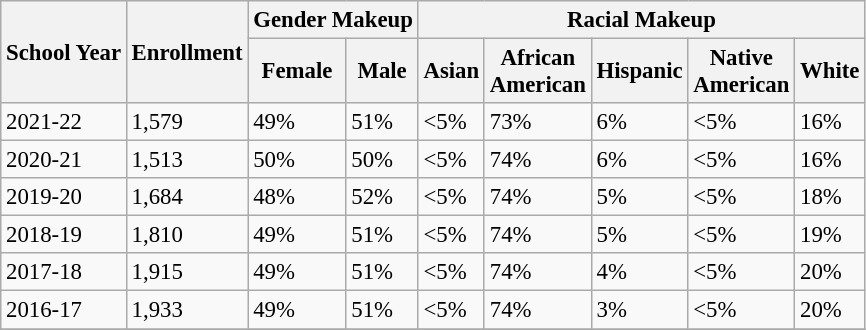<table class="wikitable" style="font-size: 95%;">
<tr>
<th rowspan="2">School Year</th>
<th rowspan="2">Enrollment</th>
<th colspan="2">Gender Makeup</th>
<th colspan="5">Racial Makeup</th>
</tr>
<tr>
<th>Female</th>
<th>Male</th>
<th>Asian</th>
<th>African <br>American</th>
<th>Hispanic</th>
<th>Native <br>American</th>
<th>White</th>
</tr>
<tr>
<td>2021-22</td>
<td>1,579</td>
<td>49%</td>
<td>51%</td>
<td><5%</td>
<td>73%</td>
<td>6%</td>
<td><5%</td>
<td>16%</td>
</tr>
<tr>
<td>2020-21</td>
<td>1,513</td>
<td>50%</td>
<td>50%</td>
<td><5%</td>
<td>74%</td>
<td>6%</td>
<td><5%</td>
<td>16%</td>
</tr>
<tr>
<td>2019-20</td>
<td>1,684</td>
<td>48%</td>
<td>52%</td>
<td><5%</td>
<td>74%</td>
<td>5%</td>
<td><5%</td>
<td>18%</td>
</tr>
<tr>
<td>2018-19</td>
<td>1,810</td>
<td>49%</td>
<td>51%</td>
<td><5%</td>
<td>74%</td>
<td>5%</td>
<td><5%</td>
<td>19%</td>
</tr>
<tr>
<td>2017-18</td>
<td>1,915</td>
<td>49%</td>
<td>51%</td>
<td><5%</td>
<td>74%</td>
<td>4%</td>
<td><5%</td>
<td>20%</td>
</tr>
<tr>
<td>2016-17</td>
<td>1,933</td>
<td>49%</td>
<td>51%</td>
<td><5%</td>
<td>74%</td>
<td>3%</td>
<td><5%</td>
<td>20%</td>
</tr>
<tr ayy>
</tr>
</table>
